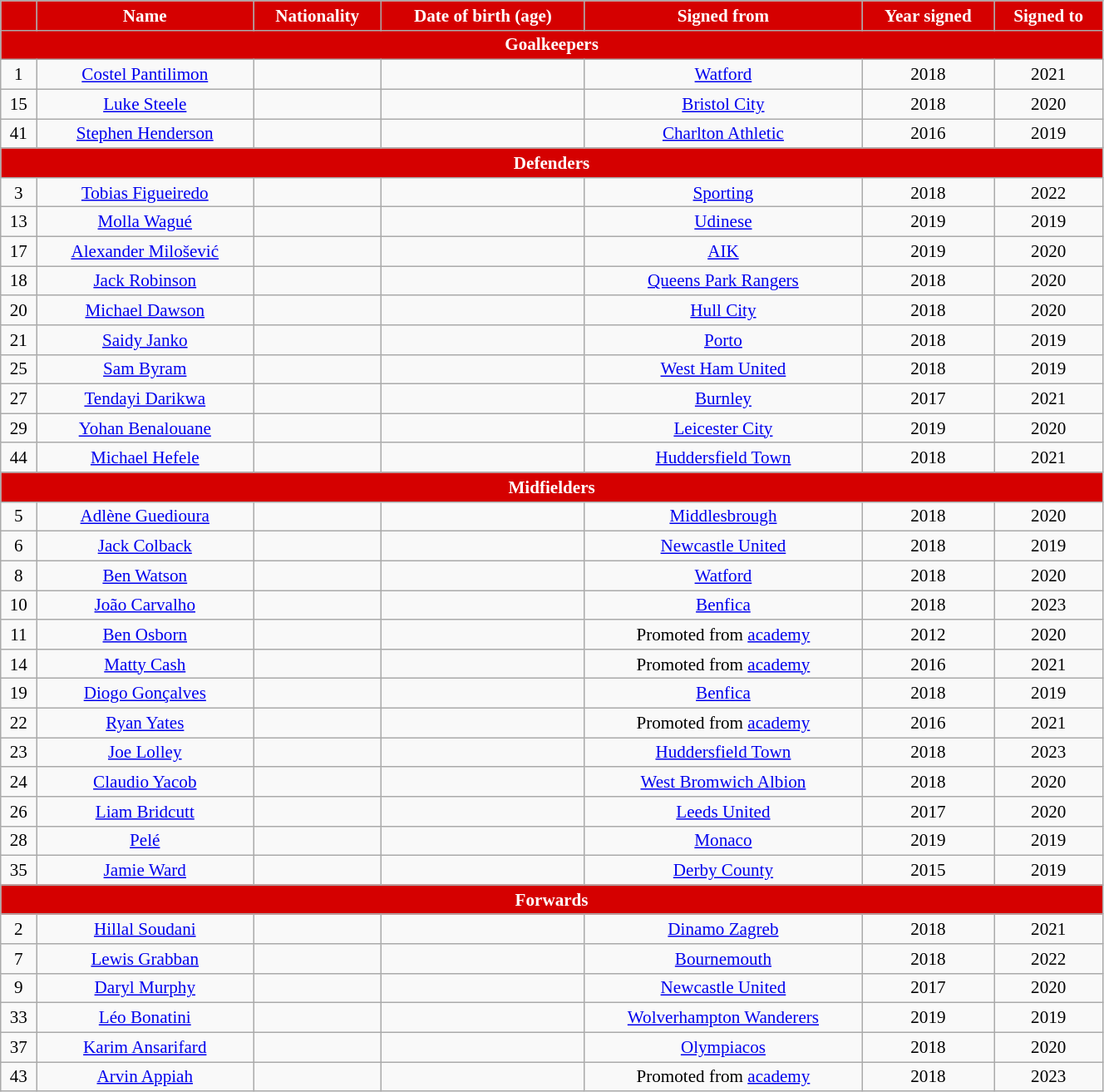<table class="wikitable" style="text-align:center; font-size:88%; width:70%">
<tr>
<th style="background:#d50000; color:white; text-align:center;"></th>
<th style="background:#d50000; color:white; text-align:center;">Name</th>
<th style="background:#d50000; color:white; text-align:center;">Nationality</th>
<th style="background:#d50000; color:white; text-align:center;">Date of birth (age)</th>
<th style="background:#d50000; color:white; text-align:center;">Signed from</th>
<th style="background:#d50000; color:white; text-align:center;">Year signed</th>
<th style="background:#d50000; color:white; text-align:center;">Signed to</th>
</tr>
<tr>
<th colspan="12" style="background:#d50000; color:white; text-align:center;">Goalkeepers</th>
</tr>
<tr>
<td>1</td>
<td><a href='#'>Costel Pantilimon</a></td>
<td></td>
<td></td>
<td><a href='#'>Watford</a></td>
<td>2018</td>
<td>2021</td>
</tr>
<tr>
<td>15</td>
<td><a href='#'>Luke Steele</a></td>
<td></td>
<td></td>
<td><a href='#'>Bristol City</a></td>
<td>2018</td>
<td>2020</td>
</tr>
<tr>
<td>41</td>
<td><a href='#'>Stephen Henderson</a></td>
<td></td>
<td></td>
<td><a href='#'>Charlton Athletic</a></td>
<td>2016</td>
<td>2019</td>
</tr>
<tr>
<th colspan="12" style="background:#d50000; color:white; text-align:center;">Defenders</th>
</tr>
<tr>
<td>3</td>
<td><a href='#'>Tobias Figueiredo</a></td>
<td></td>
<td></td>
<td><a href='#'>Sporting</a></td>
<td>2018</td>
<td>2022</td>
</tr>
<tr>
<td>13</td>
<td><a href='#'>Molla Wagué</a></td>
<td></td>
<td></td>
<td><a href='#'>Udinese</a></td>
<td>2019</td>
<td>2019</td>
</tr>
<tr>
<td>17</td>
<td><a href='#'>Alexander Milošević</a></td>
<td></td>
<td></td>
<td><a href='#'>AIK</a></td>
<td>2019</td>
<td>2020</td>
</tr>
<tr>
<td>18</td>
<td><a href='#'>Jack Robinson</a></td>
<td></td>
<td></td>
<td><a href='#'>Queens Park Rangers</a></td>
<td>2018</td>
<td>2020</td>
</tr>
<tr>
<td>20</td>
<td><a href='#'>Michael Dawson</a></td>
<td></td>
<td></td>
<td><a href='#'>Hull City</a></td>
<td>2018</td>
<td>2020</td>
</tr>
<tr>
<td>21</td>
<td><a href='#'>Saidy Janko</a></td>
<td></td>
<td></td>
<td><a href='#'>Porto</a></td>
<td>2018</td>
<td>2019</td>
</tr>
<tr>
<td>25</td>
<td><a href='#'>Sam Byram</a></td>
<td></td>
<td></td>
<td><a href='#'>West Ham United</a></td>
<td>2018</td>
<td>2019</td>
</tr>
<tr>
<td>27</td>
<td><a href='#'>Tendayi Darikwa</a></td>
<td></td>
<td></td>
<td><a href='#'>Burnley</a></td>
<td>2017</td>
<td>2021</td>
</tr>
<tr>
<td>29</td>
<td><a href='#'>Yohan Benalouane</a></td>
<td></td>
<td></td>
<td><a href='#'>Leicester City</a></td>
<td>2019</td>
<td>2020</td>
</tr>
<tr>
<td>44</td>
<td><a href='#'>Michael Hefele</a></td>
<td></td>
<td></td>
<td><a href='#'>Huddersfield Town</a></td>
<td>2018</td>
<td>2021</td>
</tr>
<tr>
<th colspan="12" style="background:#d50000; color:white; text-align:center;">Midfielders</th>
</tr>
<tr>
<td>5</td>
<td><a href='#'>Adlène Guedioura</a></td>
<td></td>
<td></td>
<td><a href='#'>Middlesbrough</a></td>
<td>2018</td>
<td>2020</td>
</tr>
<tr>
<td>6</td>
<td><a href='#'>Jack Colback</a></td>
<td></td>
<td></td>
<td><a href='#'>Newcastle United</a></td>
<td>2018</td>
<td>2019</td>
</tr>
<tr>
<td>8</td>
<td><a href='#'>Ben Watson</a></td>
<td></td>
<td></td>
<td><a href='#'>Watford</a></td>
<td>2018</td>
<td>2020</td>
</tr>
<tr>
<td>10</td>
<td><a href='#'>João Carvalho</a></td>
<td></td>
<td></td>
<td><a href='#'>Benfica</a></td>
<td>2018</td>
<td>2023</td>
</tr>
<tr>
<td>11</td>
<td><a href='#'>Ben Osborn</a></td>
<td></td>
<td></td>
<td>Promoted from <a href='#'>academy</a></td>
<td>2012</td>
<td>2020</td>
</tr>
<tr>
<td>14</td>
<td><a href='#'>Matty Cash</a></td>
<td></td>
<td></td>
<td>Promoted from <a href='#'>academy</a></td>
<td>2016</td>
<td>2021</td>
</tr>
<tr>
<td>19</td>
<td><a href='#'>Diogo Gonçalves</a></td>
<td></td>
<td></td>
<td><a href='#'>Benfica</a></td>
<td>2018</td>
<td>2019</td>
</tr>
<tr>
<td>22</td>
<td><a href='#'>Ryan Yates</a></td>
<td></td>
<td></td>
<td>Promoted from <a href='#'>academy</a></td>
<td>2016</td>
<td>2021</td>
</tr>
<tr>
<td>23</td>
<td><a href='#'>Joe Lolley</a></td>
<td></td>
<td></td>
<td><a href='#'>Huddersfield Town</a></td>
<td>2018</td>
<td>2023</td>
</tr>
<tr>
<td>24</td>
<td><a href='#'>Claudio Yacob</a></td>
<td></td>
<td></td>
<td><a href='#'>West Bromwich Albion</a></td>
<td>2018</td>
<td>2020</td>
</tr>
<tr>
<td>26</td>
<td><a href='#'>Liam Bridcutt</a></td>
<td></td>
<td></td>
<td><a href='#'>Leeds United</a></td>
<td>2017</td>
<td>2020</td>
</tr>
<tr>
<td>28</td>
<td><a href='#'>Pelé</a></td>
<td></td>
<td></td>
<td><a href='#'>Monaco</a></td>
<td>2019</td>
<td>2019</td>
</tr>
<tr>
<td>35</td>
<td><a href='#'>Jamie Ward</a></td>
<td></td>
<td></td>
<td><a href='#'>Derby County</a></td>
<td>2015</td>
<td>2019</td>
</tr>
<tr>
<th colspan="12" style="background:#d50000; color:white; text-align:center;">Forwards</th>
</tr>
<tr>
<td>2</td>
<td><a href='#'>Hillal Soudani</a></td>
<td></td>
<td></td>
<td><a href='#'>Dinamo Zagreb</a></td>
<td>2018</td>
<td>2021</td>
</tr>
<tr>
<td>7</td>
<td><a href='#'>Lewis Grabban</a></td>
<td></td>
<td></td>
<td><a href='#'>Bournemouth</a></td>
<td>2018</td>
<td>2022</td>
</tr>
<tr>
<td>9</td>
<td><a href='#'>Daryl Murphy</a></td>
<td></td>
<td></td>
<td><a href='#'>Newcastle United</a></td>
<td>2017</td>
<td>2020</td>
</tr>
<tr>
<td>33</td>
<td><a href='#'>Léo Bonatini</a></td>
<td></td>
<td></td>
<td><a href='#'>Wolverhampton Wanderers</a></td>
<td>2019</td>
<td>2019</td>
</tr>
<tr>
<td>37</td>
<td><a href='#'>Karim Ansarifard</a></td>
<td></td>
<td></td>
<td><a href='#'>Olympiacos</a></td>
<td>2018</td>
<td>2020</td>
</tr>
<tr>
<td>43</td>
<td><a href='#'>Arvin Appiah</a></td>
<td></td>
<td></td>
<td>Promoted from <a href='#'>academy</a></td>
<td>2018</td>
<td>2023</td>
</tr>
</table>
